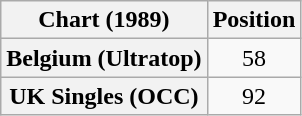<table class="wikitable plainrowheaders" style="text-align:center">
<tr>
<th>Chart (1989)</th>
<th>Position</th>
</tr>
<tr>
<th scope="row">Belgium (Ultratop)</th>
<td>58</td>
</tr>
<tr>
<th scope="row">UK Singles (OCC)</th>
<td>92</td>
</tr>
</table>
